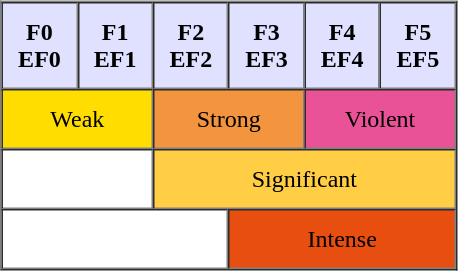<table border="1" cellpadding="10" cellspacing="0" style="text-align: center; float:left; margin:0.46em 1.38em">
<tr>
</tr>
<tr>
<th style="background: #e0e0ff;"><strong>F0<br>EF0</strong></th>
<th style="background: #e0e0ff;"><strong>F1<br>EF1</strong></th>
<th style="background: #e0e0ff;"><strong>F2<br>EF2</strong></th>
<th style="background: #e0e0ff;"><strong>F3<br>EF3</strong></th>
<th style="background: #e0e0ff;"><strong>F4<br>EF4</strong></th>
<th style="background: #e0e0ff;"><strong>F5<br>EF5</strong></th>
</tr>
<tr>
<td colspan="2" style="background: #fd0;">Weak</td>
<td colspan="2" style="background: #f3943f;">Strong</td>
<td colspan="2" style="background: #ea5297;">Violent</td>
</tr>
<tr>
<td colspan="2"></td>
<td colspan="4" style="background: #ffce44;">Significant</td>
</tr>
<tr>
<td colspan="3"></td>
<td colspan="3" style="background: #e84e0f;">Intense</td>
</tr>
<tr>
</tr>
</table>
